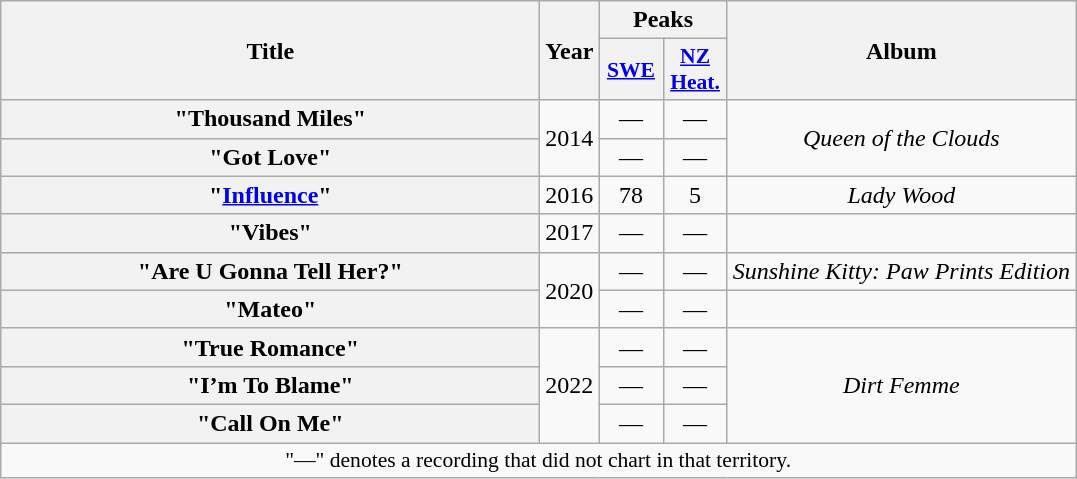<table class="wikitable plainrowheaders" style="text-align:center;">
<tr>
<th scope="col" rowspan="2" style="width:22em;">Title</th>
<th scope="col" rowspan="2" style="width:1em;">Year</th>
<th scope="col" colspan="2">Peaks</th>
<th scope="col" rowspan="2">Album</th>
</tr>
<tr>
<th scope="col" style="width:2.5em;font-size:90%;"><a href='#'>SWE</a><br></th>
<th scope="col" style="width:2.5em;font-size:90%;"><a href='#'>NZ<br>Heat.</a><br></th>
</tr>
<tr>
<th scope="row">"Thousand Miles"</th>
<td rowspan="2">2014</td>
<td>—</td>
<td>—</td>
<td rowspan="2"><em>Queen of the Clouds</em></td>
</tr>
<tr>
<th scope="row">"Got Love"</th>
<td>—</td>
<td>—</td>
</tr>
<tr>
<th scope="row">"<a href='#'>Influence</a>"<br></th>
<td>2016</td>
<td>78</td>
<td>5</td>
<td><em>Lady Wood</em></td>
</tr>
<tr>
<th scope="row">"Vibes" </th>
<td>2017</td>
<td>—</td>
<td>—</td>
<td></td>
</tr>
<tr>
<th scope="row">"Are U Gonna Tell Her?" </th>
<td rowspan="2">2020</td>
<td>—</td>
<td>—</td>
<td><em>Sunshine Kitty: Paw Prints Edition</em></td>
</tr>
<tr>
<th scope="row">"Mateo" </th>
<td>—</td>
<td>—</td>
<td></td>
</tr>
<tr>
<th scope="row">"True Romance"</th>
<td rowspan="3">2022</td>
<td>—</td>
<td>—</td>
<td rowspan="3"><em>Dirt Femme</em></td>
</tr>
<tr>
<th scope="row">"I’m To Blame"</th>
<td>—</td>
<td>—</td>
</tr>
<tr>
<th scope="row">"Call On Me"<br></th>
<td>—</td>
<td>—</td>
</tr>
<tr>
<td colspan="6" style="font-size:90%">"—" denotes a recording that did not chart in that territory.</td>
</tr>
</table>
